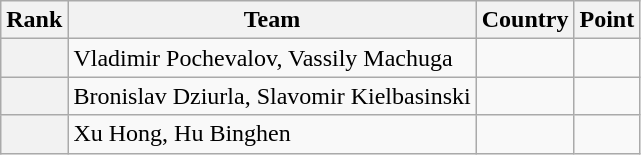<table class="wikitable sortable">
<tr>
<th>Rank</th>
<th>Team</th>
<th>Country</th>
<th>Point</th>
</tr>
<tr>
<th></th>
<td>Vladimir Pochevalov, Vassily Machuga</td>
<td></td>
<td></td>
</tr>
<tr>
<th></th>
<td>Bronislav Dziurla, Slavomir Kielbasinski</td>
<td></td>
<td></td>
</tr>
<tr>
<th></th>
<td>Xu Hong, Hu Binghen</td>
<td></td>
<td></td>
</tr>
</table>
